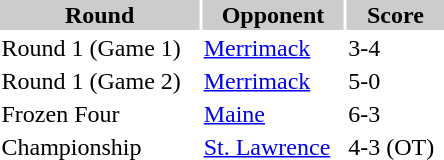<table style="width:300px; border:'1' 'solid' 'gray'; float:left;">
<tr>
<th style="background:#ccc;">Round</th>
<th style="background:#ccc;">Opponent</th>
<th style="background:#ccc;">Score</th>
</tr>
<tr>
<td>Round 1 (Game 1)</td>
<td><a href='#'>Merrimack</a></td>
<td>3-4</td>
</tr>
<tr>
<td>Round 1 (Game 2)</td>
<td><a href='#'>Merrimack</a></td>
<td>5-0</td>
</tr>
<tr>
<td>Frozen Four</td>
<td><a href='#'>Maine</a></td>
<td>6-3</td>
</tr>
<tr>
<td>Championship</td>
<td><a href='#'>St. Lawrence</a></td>
<td>4-3 (OT)</td>
</tr>
</table>
